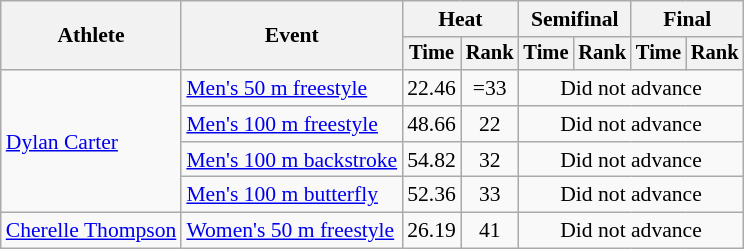<table class=wikitable style="font-size:90%">
<tr>
<th rowspan="2">Athlete</th>
<th rowspan="2">Event</th>
<th colspan="2">Heat</th>
<th colspan="2">Semifinal</th>
<th colspan="2">Final</th>
</tr>
<tr style="font-size:95%">
<th>Time</th>
<th>Rank</th>
<th>Time</th>
<th>Rank</th>
<th>Time</th>
<th>Rank</th>
</tr>
<tr align=center>
<td align=left rowspan=4><a href='#'>Dylan Carter</a></td>
<td align=left><a href='#'>Men's 50 m freestyle</a></td>
<td>22.46</td>
<td>=33</td>
<td colspan="4">Did not advance</td>
</tr>
<tr align=center>
<td align=left><a href='#'>Men's 100 m freestyle</a></td>
<td>48.66</td>
<td>22</td>
<td colspan="4">Did not advance</td>
</tr>
<tr align=center>
<td align=left><a href='#'>Men's 100 m backstroke</a></td>
<td>54.82</td>
<td>32</td>
<td colspan="4">Did not advance</td>
</tr>
<tr align=center>
<td align=left><a href='#'>Men's 100 m butterfly</a></td>
<td>52.36</td>
<td>33</td>
<td colspan="4">Did not advance</td>
</tr>
<tr align=center>
<td align=left><a href='#'>Cherelle Thompson</a></td>
<td align=left><a href='#'>Women's 50 m freestyle</a></td>
<td>26.19</td>
<td>41</td>
<td colspan="4">Did not advance</td>
</tr>
</table>
